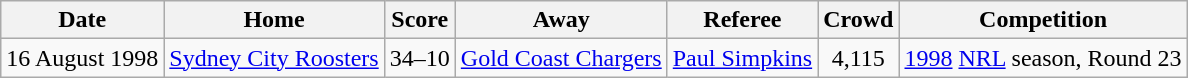<table class="wikitable" style="text-align:center;">
<tr>
<th>Date</th>
<th>Home</th>
<th>Score</th>
<th>Away</th>
<th>Referee</th>
<th>Crowd</th>
<th>Competition</th>
</tr>
<tr>
<td>16 August 1998</td>
<td> <a href='#'>Sydney City Roosters</a></td>
<td>34–10</td>
<td> <a href='#'>Gold Coast Chargers</a></td>
<td><a href='#'>Paul Simpkins</a></td>
<td>4,115</td>
<td><a href='#'>1998</a> <a href='#'>NRL</a> season, Round 23</td>
</tr>
</table>
